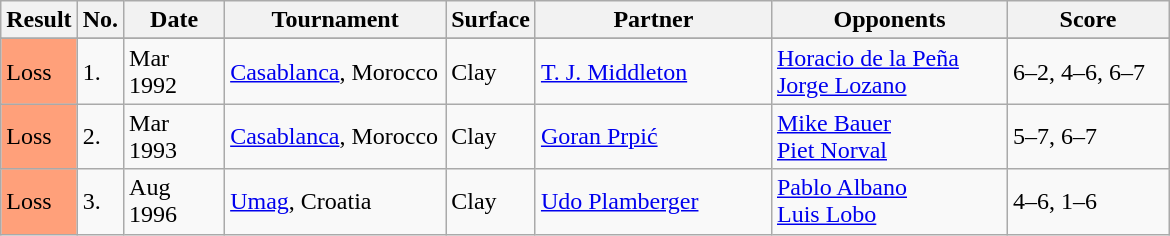<table class="sortable wikitable">
<tr>
<th style="width:40px">Result</th>
<th style="width:20px" class="unsortable">No.</th>
<th style="width:60px">Date</th>
<th style="width:140px">Tournament</th>
<th style="width:50px">Surface</th>
<th style="width:150px">Partner</th>
<th style="width:150px">Opponents</th>
<th style="width:100px" class="unsortable">Score</th>
</tr>
<tr>
</tr>
<tr>
<td style="background:#ffa07a;">Loss</td>
<td>1.</td>
<td>Mar 1992</td>
<td><a href='#'>Casablanca</a>, Morocco</td>
<td>Clay</td>
<td> <a href='#'>T. J. Middleton</a></td>
<td> <a href='#'>Horacio de la Peña</a> <br>  <a href='#'>Jorge Lozano</a></td>
<td>6–2, 4–6, 6–7</td>
</tr>
<tr>
<td style="background:#ffa07a;">Loss</td>
<td>2.</td>
<td>Mar 1993</td>
<td><a href='#'>Casablanca</a>, Morocco</td>
<td>Clay</td>
<td> <a href='#'>Goran Prpić</a></td>
<td> <a href='#'>Mike Bauer</a> <br>  <a href='#'>Piet Norval</a></td>
<td>5–7, 6–7</td>
</tr>
<tr>
<td style="background:#ffa07a;">Loss</td>
<td>3.</td>
<td>Aug 1996</td>
<td><a href='#'>Umag</a>, Croatia</td>
<td>Clay</td>
<td> <a href='#'>Udo Plamberger</a></td>
<td> <a href='#'>Pablo Albano</a> <br>  <a href='#'>Luis Lobo</a></td>
<td>4–6, 1–6</td>
</tr>
</table>
